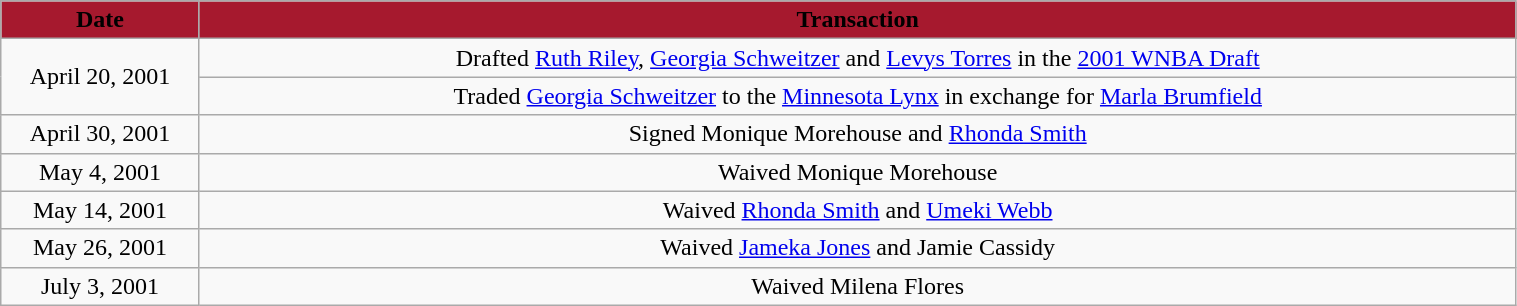<table class="wikitable" style="width:80%; text-align: center;">
<tr>
<th style="background: #A6192E" width=125"><span>Date</span></th>
<th style="background: #A6192E" colspan="2"><span>Transaction</span></th>
</tr>
<tr>
<td rowspan="2">April 20, 2001</td>
<td>Drafted <a href='#'>Ruth Riley</a>, <a href='#'>Georgia Schweitzer</a> and <a href='#'>Levys Torres</a> in the <a href='#'>2001 WNBA Draft</a></td>
</tr>
<tr>
<td>Traded <a href='#'>Georgia Schweitzer</a> to the <a href='#'>Minnesota Lynx</a> in exchange for <a href='#'>Marla Brumfield</a></td>
</tr>
<tr>
<td>April 30, 2001</td>
<td>Signed Monique Morehouse and <a href='#'>Rhonda Smith</a></td>
</tr>
<tr>
<td>May 4, 2001</td>
<td>Waived Monique Morehouse</td>
</tr>
<tr>
<td>May 14, 2001</td>
<td>Waived <a href='#'>Rhonda Smith</a> and <a href='#'>Umeki Webb</a></td>
</tr>
<tr>
<td>May 26, 2001</td>
<td>Waived <a href='#'>Jameka Jones</a> and Jamie Cassidy</td>
</tr>
<tr>
<td>July 3, 2001</td>
<td>Waived Milena Flores</td>
</tr>
</table>
